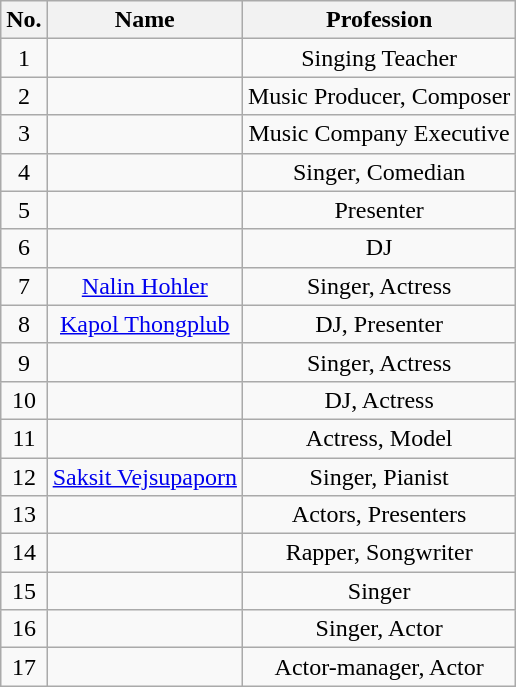<table class="wikitable" = ">
<tr>
<th>No.</th>
<th>Name</th>
<th>Profession</th>
</tr>
<tr>
<td style="text-align:center;">1</td>
<td style="text-align:center;"></td>
<td style="text-align:center;">Singing Teacher</td>
</tr>
<tr style="text-align:center;">
<td>2</td>
<td></td>
<td>Music Producer, Composer</td>
</tr>
<tr>
<td style="text-align:center;">3</td>
<td style="text-align:center;"></td>
<td style="text-align:center;">Music Company Executive</td>
</tr>
<tr>
<td style="text-align:center;">4</td>
<td style="text-align:center;"></td>
<td style="text-align:center;">Singer, Comedian</td>
</tr>
<tr>
<td style="text-align:center;">5</td>
<td style="text-align:center;"></td>
<td style="text-align:center;">Presenter</td>
</tr>
<tr>
<td style="text-align:center;">6</td>
<td style="text-align:center;"></td>
<td style="text-align:center;">DJ</td>
</tr>
<tr>
<td style="text-align:center;">7</td>
<td style="text-align:center;"><a href='#'>Nalin Hohler</a></td>
<td style="text-align:center;">Singer, Actress</td>
</tr>
<tr>
<td align="center">8</td>
<td align="center"><a href='#'>Kapol Thongplub</a></td>
<td align="center">DJ, Presenter</td>
</tr>
<tr>
<td align="center">9</td>
<td align="center"></td>
<td align="center">Singer, Actress</td>
</tr>
<tr>
<td align="center">10</td>
<td align="center"></td>
<td align="center">DJ, Actress</td>
</tr>
<tr>
<td align="center">11</td>
<td align="center"></td>
<td align="center">Actress, Model</td>
</tr>
<tr>
<td align="center">12</td>
<td align="center"><a href='#'>Saksit Vejsupaporn</a></td>
<td align="center">Singer, Pianist</td>
</tr>
<tr>
<td align="center">13</td>
<td align="center"></td>
<td align="center">Actors, Presenters</td>
</tr>
<tr>
<td align="center">14</td>
<td align="center"></td>
<td align="center">Rapper, Songwriter</td>
</tr>
<tr>
<td align="center">15</td>
<td align="center"></td>
<td align="center">Singer</td>
</tr>
<tr>
<td align="center">16</td>
<td align="center"></td>
<td align="center">Singer, Actor</td>
</tr>
<tr>
<td align="center">17</td>
<td align="center"></td>
<td align="center">Actor-manager, Actor</td>
</tr>
</table>
